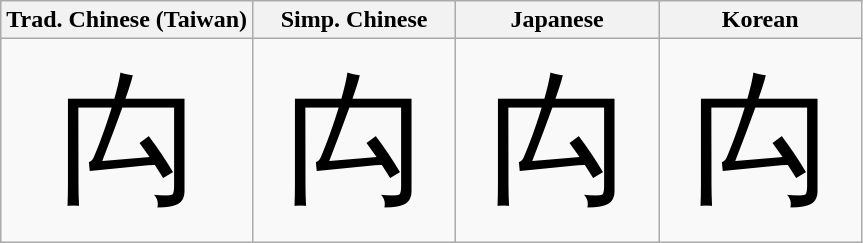<table class="wikitable" style="text-align: center;">
<tr>
<th>Trad. Chinese (Taiwan)</th>
<th>Simp. Chinese</th>
<th>Japanese</th>
<th>Korean</th>
</tr>
<tr style="font-size:6em;font-family:serif;line-height:100%;">
<td lang="zh-tw">禸</td>
<td lang="zh">禸</td>
<td lang="ja">禸</td>
<td lang="ko">禸</td>
</tr>
</table>
